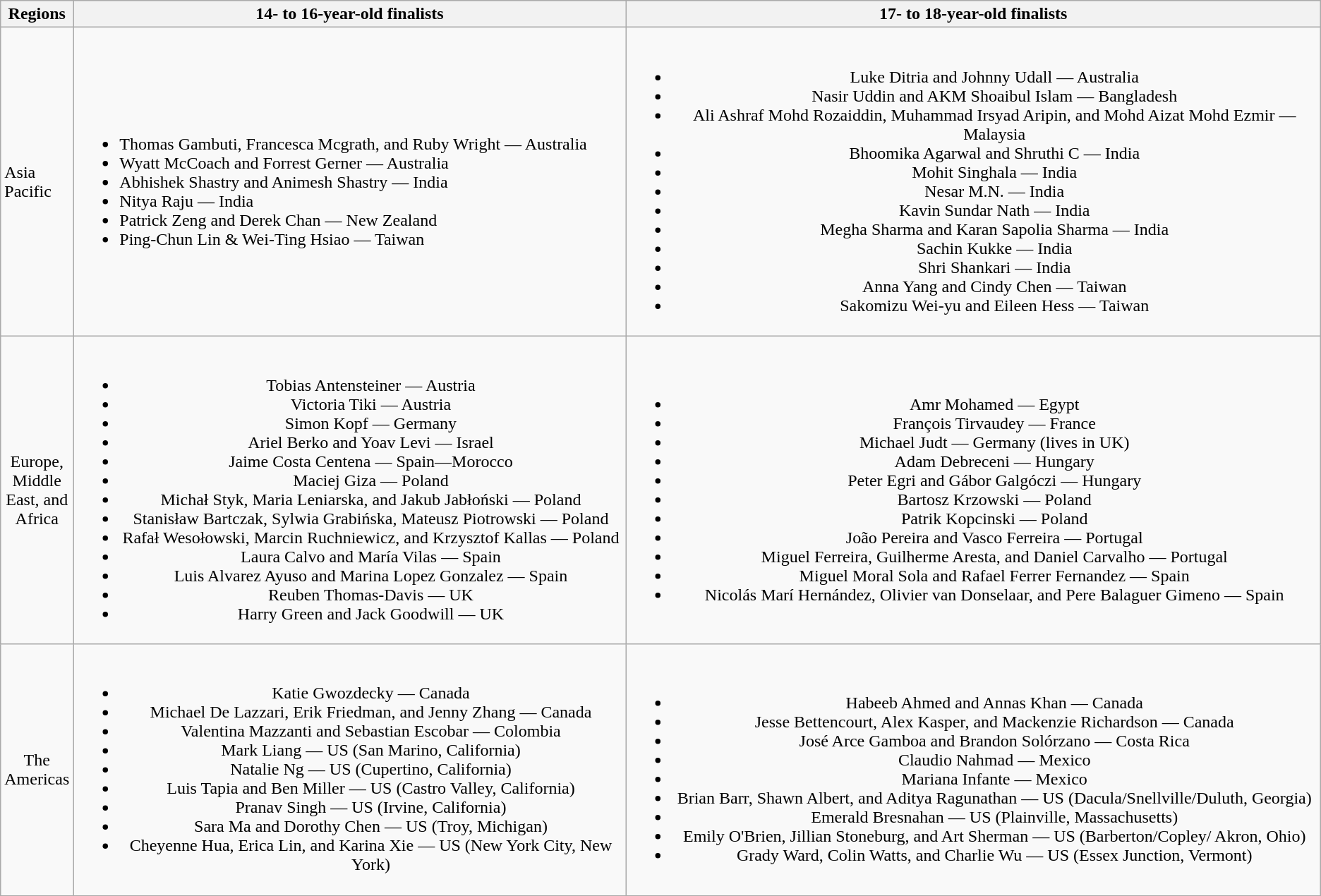<table class="wikitable" border="1">
<tr>
<th rowspan=1 width=5%>Regions</th>
<th colspan=1>14- to 16-year-old finalists</th>
<th colspan=2>17- to 18-year-old finalists</th>
</tr>
<tr>
<td align="left">Asia Pacific</td>
<td align="left"><br><ul><li>Thomas Gambuti, Francesca Mcgrath, and Ruby Wright — Australia</li><li>Wyatt McCoach and Forrest Gerner — Australia</li><li>Abhishek Shastry and Animesh Shastry — India</li><li>Nitya Raju — India</li><li>Patrick Zeng and Derek Chan — New Zealand</li><li>Ping-Chun Lin & Wei-Ting Hsiao — Taiwan</li></ul></td>
<td align="center"><br><ul><li>Luke Ditria and Johnny Udall — Australia</li><li>Nasir Uddin and AKM Shoaibul Islam — Bangladesh</li><li>Ali Ashraf Mohd Rozaiddin, Muhammad Irsyad Aripin, and Mohd Aizat Mohd Ezmir — Malaysia</li><li>Bhoomika Agarwal and Shruthi C — India</li><li>Mohit Singhala — India</li><li>Nesar M.N. — India</li><li>Kavin Sundar Nath — India</li><li>Megha Sharma and Karan Sapolia Sharma — India</li><li>Sachin Kukke — India</li><li>Shri Shankari — India</li><li>Anna Yang and Cindy Chen — Taiwan</li><li>Sakomizu Wei-yu and Eileen Hess — Taiwan</li></ul></td>
</tr>
<tr>
<td align="center">Europe, Middle East, and Africa</td>
<td align="center"><br><ul><li>Tobias Antensteiner — Austria</li><li>Victoria Tiki — Austria</li><li>Simon Kopf — Germany</li><li>Ariel Berko and Yoav Levi — Israel</li><li>Jaime Costa Centena — Spain—Morocco</li><li>Maciej Giza — Poland</li><li>Michał Styk, Maria Leniarska, and Jakub Jabłoński — Poland</li><li>Stanisław Bartczak, Sylwia Grabińska, Mateusz Piotrowski — Poland</li><li>Rafał Wesołowski, Marcin Ruchniewicz, and Krzysztof Kallas — Poland</li><li>Laura Calvo and María Vilas — Spain</li><li>Luis Alvarez Ayuso and Marina Lopez Gonzalez — Spain</li><li>Reuben Thomas-Davis — UK</li><li>Harry Green and Jack Goodwill — UK</li></ul></td>
<td align="center"><br><ul><li>Amr Mohamed — Egypt</li><li>François Tirvaudey — France</li><li>Michael Judt — Germany (lives in UK)</li><li>Adam Debreceni — Hungary</li><li>Peter Egri and Gábor Galgóczi — Hungary</li><li>Bartosz Krzowski — Poland</li><li>Patrik Kopcinski — Poland</li><li>João Pereira and Vasco Ferreira — Portugal</li><li>Miguel Ferreira, Guilherme Aresta, and Daniel Carvalho — Portugal</li><li>Miguel Moral Sola and Rafael Ferrer Fernandez — Spain</li><li>Nicolás Marí Hernández, Olivier van Donselaar, and Pere Balaguer Gimeno — Spain</li></ul></td>
</tr>
<tr>
<td align="center">The Americas</td>
<td align="center"><br><ul><li>Katie Gwozdecky — Canada</li><li>Michael De Lazzari, Erik Friedman, and Jenny Zhang — Canada</li><li>Valentina Mazzanti and Sebastian Escobar — Colombia</li><li>Mark Liang — US (San Marino, California)</li><li>Natalie Ng — US (Cupertino, California)</li><li>Luis Tapia and Ben Miller — US (Castro Valley, California)</li><li>Pranav Singh — US (Irvine, California)</li><li>Sara Ma and Dorothy Chen — US (Troy, Michigan)</li><li>Cheyenne Hua, Erica Lin, and Karina Xie — US (New York City, New York)</li></ul></td>
<td align="center"><br><ul><li>Habeeb Ahmed and Annas Khan — Canada</li><li>Jesse Bettencourt, Alex Kasper, and Mackenzie Richardson — Canada</li><li>José Arce Gamboa and Brandon Solórzano — Costa Rica</li><li>Claudio Nahmad — Mexico</li><li>Mariana Infante — Mexico</li><li>Brian Barr, Shawn Albert, and Aditya Ragunathan — US (Dacula/Snellville/Duluth, Georgia)</li><li>Emerald Bresnahan — US (Plainville, Massachusetts)</li><li>Emily O'Brien, Jillian Stoneburg, and Art Sherman — US (Barberton/Copley/ Akron, Ohio)</li><li>Grady Ward, Colin Watts, and Charlie Wu — US (Essex Junction, Vermont)</li></ul></td>
</tr>
</table>
